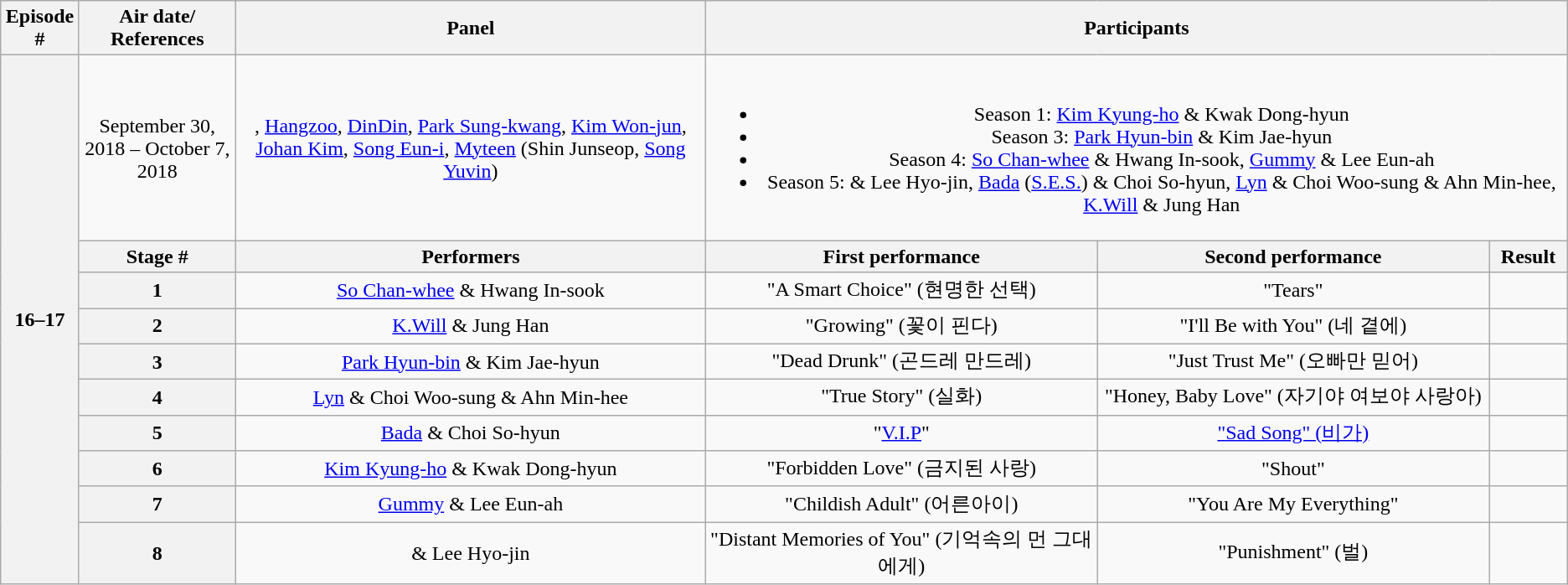<table class="wikitable" style="text-align:center;">
<tr>
<th width="5%">Episode #</th>
<th width="10%">Air date/<br>References</th>
<th>Panel</th>
<th colspan="3">Participants</th>
</tr>
<tr>
<th rowspan="10">16–17</th>
<td>September 30, 2018 – October 7, 2018<br></td>
<td>, <a href='#'>Hangzoo</a>, <a href='#'>DinDin</a>, <a href='#'>Park Sung-kwang</a>, <a href='#'>Kim Won-jun</a>, <a href='#'>Johan Kim</a>, <a href='#'>Song Eun-i</a>, <a href='#'>Myteen</a> (Shin Junseop, <a href='#'>Song Yuvin</a>)</td>
<td colspan="3"><br><ul><li>Season 1: <a href='#'>Kim Kyung-ho</a> & Kwak Dong-hyun</li><li>Season 3: <a href='#'>Park Hyun-bin</a> & Kim Jae-hyun</li><li>Season 4: <a href='#'>So Chan-whee</a> & Hwang In-sook, <a href='#'>Gummy</a> & Lee Eun-ah</li><li>Season 5:  & Lee Hyo-jin, <a href='#'>Bada</a> (<a href='#'>S.E.S.</a>) & Choi So-hyun, <a href='#'>Lyn</a> & Choi Woo-sung & Ahn Min-hee, <a href='#'>K.Will</a> & Jung Han</li></ul></td>
</tr>
<tr>
<th>Stage #</th>
<th width="30%">Performers</th>
<th width="25%">First performance</th>
<th width="25%">Second performance</th>
<th width="10%">Result<br></th>
</tr>
<tr>
<th>1</th>
<td><a href='#'>So Chan-whee</a> & Hwang In-sook</td>
<td>"A Smart Choice" (현명한 선택)</td>
<td>"Tears"</td>
<td></td>
</tr>
<tr>
<th>2</th>
<td><a href='#'>K.Will</a> & Jung Han</td>
<td>"Growing" (꽃이 핀다)</td>
<td>"I'll Be with You" (네 곁에)</td>
<td></td>
</tr>
<tr>
<th>3</th>
<td><a href='#'>Park Hyun-bin</a> & Kim Jae-hyun</td>
<td>"Dead Drunk" (곤드레 만드레)</td>
<td>"Just Trust Me" (오빠만 믿어)</td>
<td></td>
</tr>
<tr>
<th>4</th>
<td><a href='#'>Lyn</a> & Choi Woo-sung & Ahn Min-hee</td>
<td>"True Story" (실화)</td>
<td>"Honey, Baby Love" (자기야 여보야 사랑아)</td>
<td></td>
</tr>
<tr>
<th>5</th>
<td><a href='#'>Bada</a> & Choi So-hyun</td>
<td>"<a href='#'>V.I.P</a>"</td>
<td><a href='#'>"Sad Song" (비가)</a> </td>
<td></td>
</tr>
<tr>
<th>6</th>
<td><a href='#'>Kim Kyung-ho</a> & Kwak Dong-hyun</td>
<td>"Forbidden Love" (금지된 사랑)</td>
<td>"Shout"</td>
<td></td>
</tr>
<tr>
<th>7</th>
<td><a href='#'>Gummy</a> & Lee Eun-ah</td>
<td>"Childish Adult" (어른아이)</td>
<td>"You Are My Everything"</td>
<td></td>
</tr>
<tr>
<th>8</th>
<td> & Lee Hyo-jin</td>
<td>"Distant Memories of You" (기억속의 먼 그대에게)</td>
<td>"Punishment" (벌)<br></td>
<td></td>
</tr>
</table>
